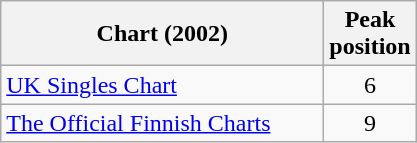<table class="wikitable sortable plainrowheaders">
<tr>
<th style="width:13em;">Chart (2002)</th>
<th>Peak<br>position</th>
</tr>
<tr>
<td><a href='#'>UK Singles Chart</a></td>
<td align="center">6</td>
</tr>
<tr>
<td><a href='#'>The Official Finnish Charts</a></td>
<td align="center">9</td>
</tr>
</table>
